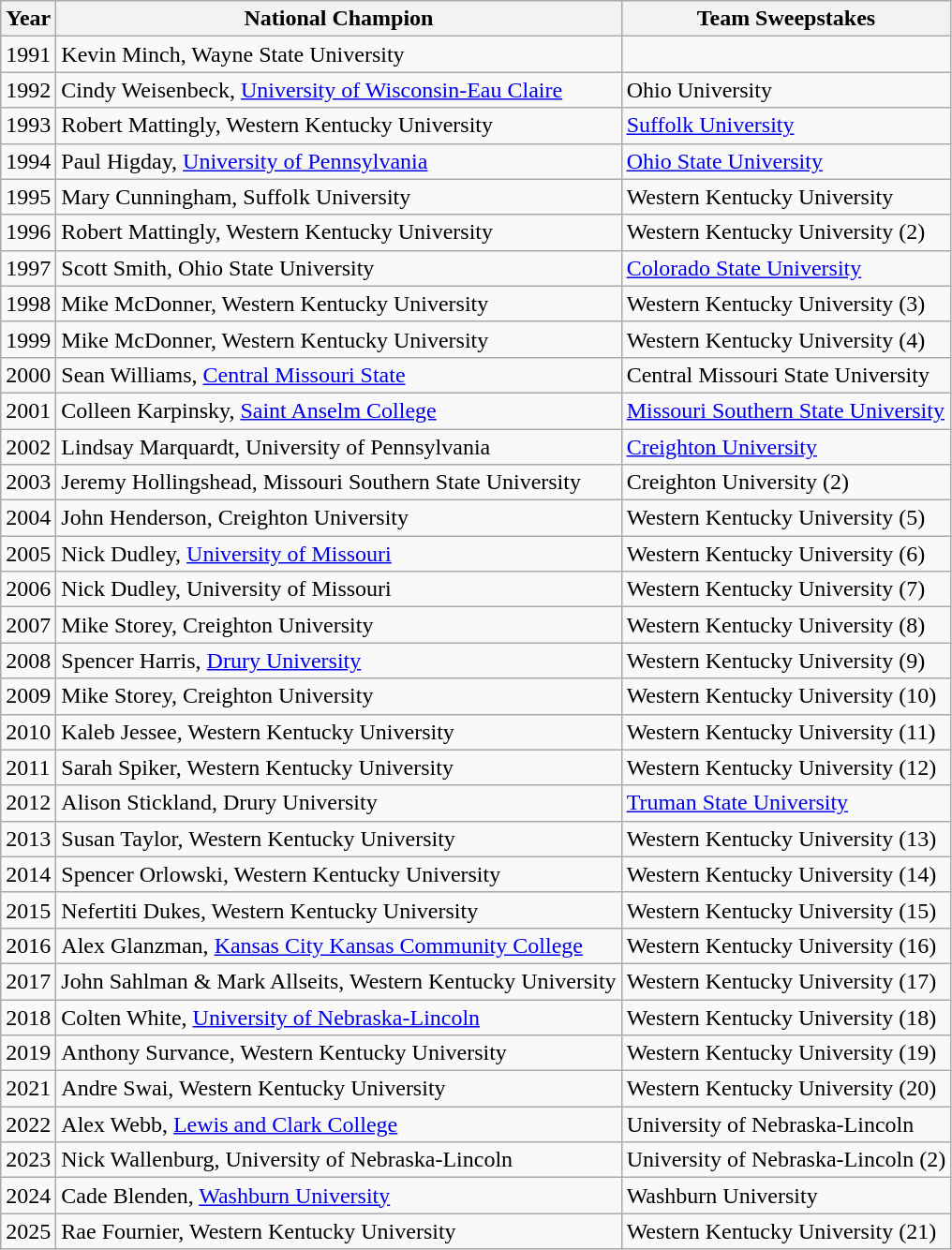<table class="wikitable">
<tr>
<th>Year</th>
<th>National Champion</th>
<th>Team Sweepstakes</th>
</tr>
<tr>
<td>1991</td>
<td>Kevin Minch, Wayne State University</td>
</tr>
<tr>
<td>1992</td>
<td>Cindy Weisenbeck, <a href='#'>University of Wisconsin-Eau Claire</a></td>
<td>Ohio University</td>
</tr>
<tr>
<td>1993</td>
<td>Robert Mattingly, Western Kentucky University</td>
<td><a href='#'>Suffolk University</a></td>
</tr>
<tr>
<td>1994</td>
<td>Paul Higday, <a href='#'>University of Pennsylvania</a></td>
<td><a href='#'>Ohio State University</a></td>
</tr>
<tr>
<td>1995</td>
<td>Mary Cunningham, Suffolk University</td>
<td>Western Kentucky University</td>
</tr>
<tr>
<td>1996</td>
<td>Robert Mattingly, Western Kentucky University</td>
<td>Western Kentucky University (2)</td>
</tr>
<tr>
<td>1997</td>
<td>Scott Smith, Ohio State University</td>
<td><a href='#'>Colorado State University</a></td>
</tr>
<tr>
<td>1998</td>
<td>Mike McDonner, Western Kentucky University</td>
<td>Western Kentucky University (3)</td>
</tr>
<tr>
<td>1999</td>
<td>Mike McDonner, Western Kentucky University</td>
<td>Western Kentucky University (4)</td>
</tr>
<tr>
<td>2000</td>
<td>Sean Williams, <a href='#'>Central Missouri State</a></td>
<td>Central Missouri State University</td>
</tr>
<tr>
<td>2001</td>
<td>Colleen Karpinsky, <a href='#'>Saint Anselm College</a></td>
<td><a href='#'>Missouri Southern State University</a></td>
</tr>
<tr>
<td>2002</td>
<td>Lindsay Marquardt, University of Pennsylvania</td>
<td><a href='#'>Creighton University</a></td>
</tr>
<tr>
<td>2003</td>
<td>Jeremy Hollingshead, Missouri Southern State University</td>
<td>Creighton University (2)</td>
</tr>
<tr>
<td>2004</td>
<td>John Henderson, Creighton University</td>
<td>Western Kentucky University (5)</td>
</tr>
<tr>
<td>2005</td>
<td>Nick Dudley, <a href='#'>University of Missouri</a></td>
<td>Western Kentucky University (6)</td>
</tr>
<tr>
<td>2006</td>
<td>Nick Dudley, University of Missouri</td>
<td>Western Kentucky University (7)</td>
</tr>
<tr>
<td>2007</td>
<td>Mike Storey, Creighton University</td>
<td>Western Kentucky University (8)</td>
</tr>
<tr>
<td>2008</td>
<td>Spencer Harris, <a href='#'>Drury University</a></td>
<td>Western Kentucky University (9)</td>
</tr>
<tr>
<td>2009</td>
<td>Mike Storey, Creighton University</td>
<td>Western Kentucky University (10)</td>
</tr>
<tr>
<td>2010</td>
<td>Kaleb Jessee, Western Kentucky University</td>
<td>Western Kentucky University (11)</td>
</tr>
<tr>
<td>2011</td>
<td>Sarah Spiker, Western Kentucky University</td>
<td>Western Kentucky University (12)</td>
</tr>
<tr>
<td>2012</td>
<td>Alison Stickland, Drury University</td>
<td><a href='#'>Truman State University</a></td>
</tr>
<tr>
<td>2013</td>
<td>Susan Taylor, Western Kentucky University</td>
<td>Western Kentucky University (13)</td>
</tr>
<tr>
<td>2014</td>
<td>Spencer Orlowski, Western Kentucky University</td>
<td>Western Kentucky University (14)</td>
</tr>
<tr>
<td>2015</td>
<td>Nefertiti Dukes, Western Kentucky University</td>
<td>Western Kentucky University (15)</td>
</tr>
<tr>
<td>2016</td>
<td>Alex Glanzman, <a href='#'>Kansas City Kansas Community College</a></td>
<td>Western Kentucky University (16)</td>
</tr>
<tr>
<td>2017</td>
<td>John Sahlman & Mark Allseits, Western Kentucky University</td>
<td>Western Kentucky University (17)</td>
</tr>
<tr>
<td>2018</td>
<td>Colten White, <a href='#'>University of Nebraska-Lincoln</a></td>
<td>Western Kentucky University (18)</td>
</tr>
<tr>
<td>2019</td>
<td>Anthony Survance, Western Kentucky University</td>
<td>Western Kentucky University (19)</td>
</tr>
<tr>
<td>2021</td>
<td>Andre Swai, Western Kentucky University</td>
<td>Western Kentucky University (20)</td>
</tr>
<tr>
<td>2022</td>
<td>Alex Webb, <a href='#'>Lewis and Clark College</a></td>
<td>University of Nebraska-Lincoln</td>
</tr>
<tr>
<td>2023</td>
<td>Nick Wallenburg, University of Nebraska-Lincoln</td>
<td>University of Nebraska-Lincoln (2)</td>
</tr>
<tr>
<td>2024</td>
<td>Cade Blenden, <a href='#'>Washburn University</a></td>
<td>Washburn University</td>
</tr>
<tr>
<td>2025</td>
<td>Rae Fournier, Western Kentucky University</td>
<td>Western Kentucky University (21)</td>
</tr>
</table>
